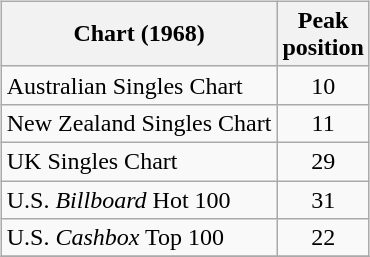<table width="0%">
<tr valign="top">
<td width="50%"><br><table class="wikitable">
<tr>
<th>Chart (1968)</th>
<th>Peak<br>position</th>
</tr>
<tr>
<td align="left">Australian Singles Chart</td>
<td align="center">10</td>
</tr>
<tr>
<td align="left">New Zealand Singles Chart</td>
<td align="center">11</td>
</tr>
<tr>
<td align="left">UK Singles Chart</td>
<td align="center">29</td>
</tr>
<tr>
<td align="left">U.S. <em>Billboard</em> Hot 100</td>
<td align="center">31</td>
</tr>
<tr>
<td align="left">U.S. <em>Cashbox</em> Top 100</td>
<td align="center">22</td>
</tr>
<tr>
</tr>
</table>
</td>
</tr>
</table>
